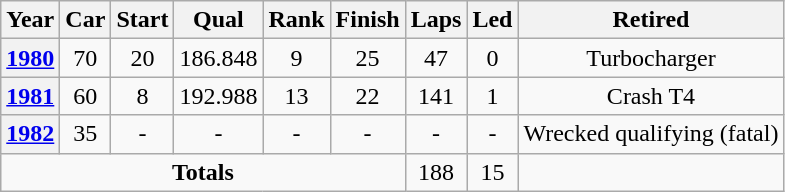<table class="wikitable" style="text-align:center">
<tr>
<th>Year</th>
<th>Car</th>
<th>Start</th>
<th>Qual</th>
<th>Rank</th>
<th>Finish</th>
<th>Laps</th>
<th>Led</th>
<th>Retired</th>
</tr>
<tr>
<th><a href='#'>1980</a></th>
<td>70</td>
<td>20</td>
<td>186.848</td>
<td>9</td>
<td>25</td>
<td>47</td>
<td>0</td>
<td>Turbocharger</td>
</tr>
<tr>
<th><a href='#'>1981</a></th>
<td>60</td>
<td>8</td>
<td>192.988</td>
<td>13</td>
<td>22</td>
<td>141</td>
<td>1</td>
<td>Crash T4</td>
</tr>
<tr>
<th><a href='#'>1982</a></th>
<td>35</td>
<td>-</td>
<td>-</td>
<td>-</td>
<td>-</td>
<td>-</td>
<td>-</td>
<td>Wrecked qualifying (fatal)</td>
</tr>
<tr>
<td colspan=6><strong>Totals</strong></td>
<td>188</td>
<td>15</td>
<td></td>
</tr>
</table>
